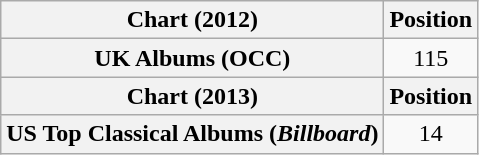<table class="wikitable plainrowheaders" style="text-align:center">
<tr>
<th scope="col">Chart (2012)</th>
<th scope="col">Position</th>
</tr>
<tr>
<th scope="row">UK Albums (OCC)</th>
<td>115</td>
</tr>
<tr>
<th scope="col">Chart (2013)</th>
<th scope="col">Position</th>
</tr>
<tr>
<th scope="row">US Top Classical Albums (<em>Billboard</em>)</th>
<td>14</td>
</tr>
</table>
